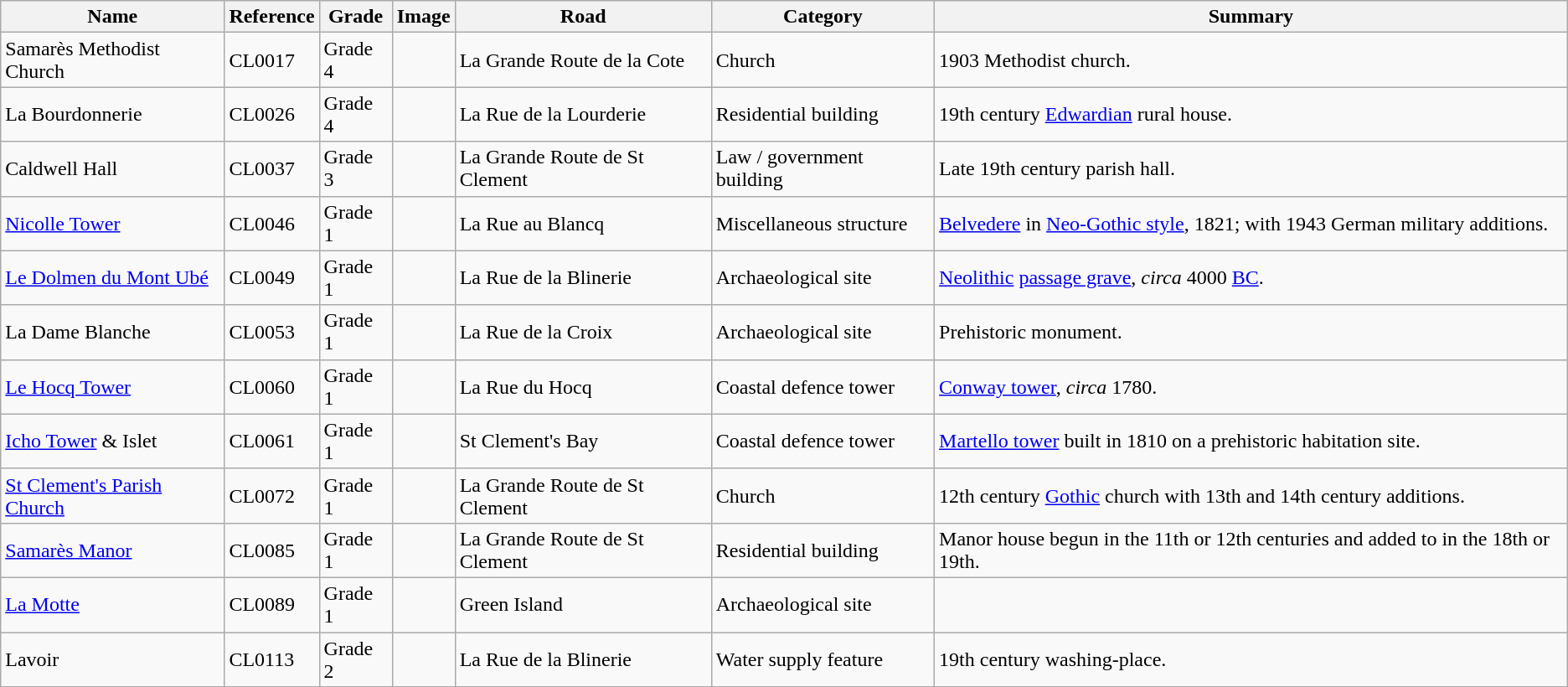<table class="wikitable sortable">
<tr>
<th>Name</th>
<th>Reference</th>
<th>Grade</th>
<th>Image</th>
<th>Road</th>
<th>Category</th>
<th>Summary</th>
</tr>
<tr>
<td>Samarès Methodist Church</td>
<td>CL0017</td>
<td>Grade 4</td>
<td></td>
<td>La Grande Route de la Cote</td>
<td>Church</td>
<td>1903 Methodist church.</td>
</tr>
<tr>
<td>La Bourdonnerie</td>
<td>CL0026</td>
<td>Grade 4</td>
<td></td>
<td>La Rue de la Lourderie</td>
<td>Residential building</td>
<td>19th century <a href='#'>Edwardian</a> rural house.</td>
</tr>
<tr>
<td>Caldwell Hall</td>
<td>CL0037</td>
<td>Grade 3</td>
<td></td>
<td>La Grande Route de St Clement</td>
<td>Law / government building</td>
<td>Late 19th century parish hall.</td>
</tr>
<tr>
<td><a href='#'>Nicolle Tower</a></td>
<td>CL0046</td>
<td>Grade 1</td>
<td></td>
<td>La Rue au Blancq</td>
<td>Miscellaneous structure</td>
<td><a href='#'>Belvedere</a> in <a href='#'>Neo-Gothic style</a>, 1821; with 1943 German military additions.</td>
</tr>
<tr>
<td><a href='#'>Le Dolmen du Mont Ubé</a></td>
<td>CL0049</td>
<td>Grade 1</td>
<td></td>
<td>La Rue de la Blinerie</td>
<td>Archaeological site</td>
<td><a href='#'>Neolithic</a> <a href='#'>passage grave</a>, <em>circa</em> 4000 <a href='#'>BC</a>.</td>
</tr>
<tr>
<td>La Dame Blanche</td>
<td>CL0053</td>
<td>Grade 1</td>
<td></td>
<td>La Rue de la Croix</td>
<td>Archaeological site</td>
<td>Prehistoric monument.</td>
</tr>
<tr>
<td><a href='#'>Le Hocq Tower</a></td>
<td>CL0060</td>
<td>Grade 1</td>
<td></td>
<td>La Rue du Hocq</td>
<td>Coastal defence tower</td>
<td><a href='#'>Conway tower</a>, <em>circa</em> 1780.</td>
</tr>
<tr>
<td><a href='#'>Icho Tower</a> & Islet</td>
<td>CL0061</td>
<td>Grade 1</td>
<td></td>
<td>St Clement's Bay</td>
<td>Coastal defence tower</td>
<td><a href='#'>Martello tower</a> built in 1810 on a prehistoric habitation site.</td>
</tr>
<tr>
<td><a href='#'>St Clement's Parish Church</a></td>
<td>CL0072</td>
<td>Grade 1</td>
<td></td>
<td>La Grande Route de St Clement</td>
<td>Church</td>
<td>12th century <a href='#'>Gothic</a> church with 13th and 14th century additions.</td>
</tr>
<tr>
<td><a href='#'>Samarès Manor</a></td>
<td>CL0085</td>
<td>Grade 1</td>
<td></td>
<td>La Grande Route de St Clement</td>
<td>Residential building</td>
<td>Manor house begun in the 11th or 12th centuries and added to in the 18th or 19th.</td>
</tr>
<tr>
<td><a href='#'>La Motte</a></td>
<td>CL0089</td>
<td>Grade 1</td>
<td></td>
<td>Green Island</td>
<td>Archaeological site</td>
<td></td>
</tr>
<tr>
<td>Lavoir</td>
<td>CL0113</td>
<td>Grade 2</td>
<td></td>
<td>La Rue de la Blinerie</td>
<td>Water supply feature</td>
<td>19th century washing-place.</td>
</tr>
</table>
